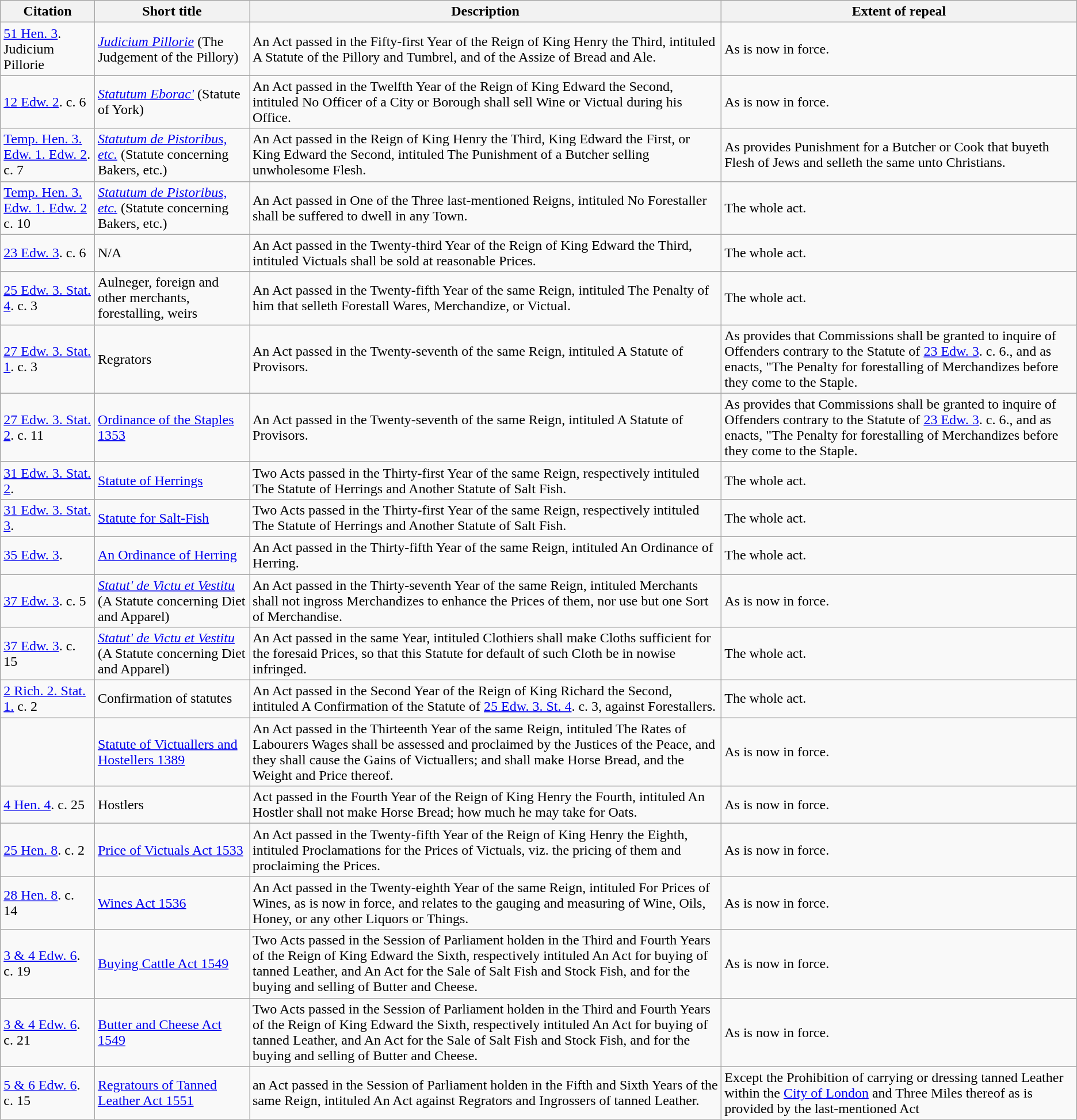<table class="wikitable">
<tr>
<th>Citation</th>
<th>Short title</th>
<th>Description</th>
<th>Extent of repeal</th>
</tr>
<tr>
<td><a href='#'>51 Hen. 3</a>. Judicium Pillorie</td>
<td><em><a href='#'>Judicium Pillorie</a></em> (The Judgement of the Pillory)</td>
<td>An Act passed in the Fifty-first Year of the Reign of King Henry the Third, intituled A Statute of the Pillory and Tumbrel, and of the Assize of Bread and Ale.</td>
<td>As is now in force.</td>
</tr>
<tr>
<td><a href='#'>12 Edw. 2</a>. c. 6</td>
<td><em><a href='#'>Statutum Eborac'</a></em> (Statute of York)</td>
<td>An Act passed in the Twelfth Year of the Reign of King Edward the Second, intituled No Officer of a City or Borough shall sell Wine or Victual during his Office.</td>
<td>As is now in force.</td>
</tr>
<tr>
<td><a href='#'>Temp. Hen. 3. Edw. 1. Edw. 2</a>. c. 7</td>
<td><em><a href='#'>Statutum de Pistoribus, etc.</a></em> (Statute concerning Bakers, etc.)</td>
<td>An Act passed in the Reign of King Henry the Third, King Edward the First, or King Edward the Second, intituled The Punishment of a Butcher selling unwholesome Flesh.</td>
<td>As provides Punishment for a Butcher or Cook that buyeth Flesh of Jews and selleth the same unto Christians.</td>
</tr>
<tr>
<td><a href='#'>Temp. Hen. 3. Edw. 1. Edw. 2</a> c. 10</td>
<td><em><a href='#'>Statutum de Pistoribus, etc.</a></em> (Statute concerning Bakers, etc.)</td>
<td>An Act passed in One of the Three last-mentioned Reigns, intituled No Forestaller shall be suffered to dwell in any Town.</td>
<td>The whole act.</td>
</tr>
<tr>
<td><a href='#'>23 Edw. 3</a>. c. 6</td>
<td>N/A</td>
<td>An Act passed in the Twenty-third Year of the Reign of King Edward the Third, intituled Victuals shall be sold at reasonable Prices.</td>
<td>The whole act.</td>
</tr>
<tr>
<td><a href='#'>25 Edw. 3. Stat. 4</a>. c. 3</td>
<td>Aulneger, foreign and other merchants, forestalling, weirs</td>
<td>An Act passed in the Twenty-fifth Year of the same Reign, intituled The Penalty of him that selleth Forestall Wares, Merchandize, or Victual.</td>
<td>The whole act.</td>
</tr>
<tr>
<td><a href='#'>27 Edw. 3. Stat. 1</a>. c. 3</td>
<td>Regrators</td>
<td>An Act passed in the Twenty-seventh of the same Reign, intituled A Statute of Provisors.</td>
<td>As provides that Commissions shall be granted to inquire of Offenders contrary to the Statute of <a href='#'>23 Edw. 3</a>. c. 6., and as enacts, "The Penalty for forestalling of Merchandizes before they come to the Staple.</td>
</tr>
<tr>
<td><a href='#'>27 Edw. 3. Stat. 2</a>. c. 11</td>
<td><a href='#'>Ordinance of the Staples 1353</a></td>
<td>An Act passed in the Twenty-seventh of the same Reign, intituled A Statute of Provisors.</td>
<td>As provides that Commissions shall be granted to inquire of Offenders contrary to the Statute of <a href='#'>23 Edw. 3</a>. c. 6., and as enacts, "The Penalty for forestalling of Merchandizes before they come to the Staple.</td>
</tr>
<tr>
<td><a href='#'>31 Edw. 3. Stat. 2</a>.</td>
<td><a href='#'>Statute of Herrings</a></td>
<td>Two Acts passed in the Thirty-first Year of the same Reign, respectively intituled The Statute of Herrings and Another Statute of Salt Fish.</td>
<td>The whole act.</td>
</tr>
<tr>
<td><a href='#'>31 Edw. 3. Stat. 3</a>.</td>
<td><a href='#'>Statute for Salt-Fish</a></td>
<td>Two Acts passed in the Thirty-first Year of the same Reign, respectively intituled The Statute of Herrings and Another Statute of Salt Fish.</td>
<td>The whole act.</td>
</tr>
<tr>
<td><a href='#'>35 Edw. 3</a>.</td>
<td><a href='#'>An Ordinance of Herring</a></td>
<td>An Act passed in the Thirty-fifth Year of the same Reign, intituled An Ordinance of Herring.</td>
<td>The whole act.</td>
</tr>
<tr>
<td><a href='#'>37 Edw. 3</a>. c. 5</td>
<td><em><a href='#'>Statut' de Victu et Vestitu</a></em> (A Statute concerning Diet and Apparel)</td>
<td>An  Act passed in the Thirty-seventh Year of the same Reign, intituled Merchants shall not ingross Merchandizes to enhance the Prices of them, nor use but one Sort of Merchandise.</td>
<td>As is now in force.</td>
</tr>
<tr>
<td><a href='#'>37 Edw. 3</a>. c. 15</td>
<td><em><a href='#'>Statut' de Victu et Vestitu</a></em> (A Statute concerning Diet and Apparel)</td>
<td>An Act passed in the same Year, intituled Clothiers shall make Cloths sufficient for the foresaid Prices, so that this Statute for default of such Cloth be in nowise infringed.</td>
<td>The whole act.</td>
</tr>
<tr>
<td><a href='#'>2 Rich. 2. Stat. 1.</a> c. 2</td>
<td>Confirmation of statutes</td>
<td>An Act passed in the Second Year of the Reign of King Richard the Second, intituled A Confirmation of the Statute of <a href='#'>25 Edw. 3. St. 4</a>. c. 3, against Forestallers.</td>
<td>The whole act.</td>
</tr>
<tr>
<td></td>
<td><a href='#'>Statute of Victuallers and Hostellers 1389</a></td>
<td>An Act passed in the Thirteenth Year of the same Reign, intituled The Rates of Labourers Wages shall be assessed and proclaimed by the Justices of the Peace, and they shall cause the Gains of Victuallers; and shall make Horse Bread, and the Weight and Price thereof.</td>
<td>As is now in force.</td>
</tr>
<tr>
<td><a href='#'>4 Hen. 4</a>. c. 25</td>
<td>Hostlers</td>
<td>Act passed in the Fourth Year of the Reign of King Henry the Fourth, intituled An Hostler shall not make Horse Bread; how much he may take for Oats.</td>
<td>As is now in force.</td>
</tr>
<tr>
<td><a href='#'>25 Hen. 8</a>. c. 2</td>
<td><a href='#'>Price of Victuals Act 1533</a></td>
<td>An Act passed in the Twenty-fifth Year of the Reign of King Henry the Eighth, intituled Proclamations for the Prices of Victuals, viz. the pricing of them and proclaiming the Prices.</td>
<td>As is now in force.</td>
</tr>
<tr>
<td><a href='#'>28 Hen. 8</a>. c. 14</td>
<td><a href='#'>Wines Act 1536</a></td>
<td>An Act passed in the Twenty-eighth Year of the same Reign, intituled For Prices of Wines, as is now in force, and relates to the gauging and measuring of Wine, Oils, Honey, or any other Liquors or Things.</td>
<td>As is now in force.</td>
</tr>
<tr>
<td><a href='#'>3 & 4 Edw. 6</a>. c. 19</td>
<td><a href='#'>Buying Cattle Act 1549</a></td>
<td>Two Acts passed in the Session of Parliament holden in the Third and Fourth Years of the Reign of King Edward the Sixth, respectively intituled An Act for buying of tanned Leather, and An Act for the Sale of Salt Fish and Stock Fish, and for the buying and selling of Butter and Cheese.</td>
<td>As is now in force.</td>
</tr>
<tr>
<td><a href='#'>3 & 4 Edw. 6</a>. c. 21</td>
<td><a href='#'>Butter and Cheese Act 1549</a></td>
<td>Two Acts passed in the Session of Parliament holden in the Third and Fourth Years of the Reign of King Edward the Sixth, respectively intituled An Act for buying of tanned Leather, and An Act for the Sale of Salt Fish and Stock Fish, and for the buying and selling of Butter and Cheese.</td>
<td>As is now in force.</td>
</tr>
<tr>
<td><a href='#'>5 & 6 Edw. 6</a>. c. 15</td>
<td><a href='#'>Regratours of Tanned Leather Act 1551</a></td>
<td>an Act passed in the Session of Parliament holden in the Fifth and Sixth Years of the same Reign, intituled An Act against Regrators and Ingrossers of tanned Leather.</td>
<td>Except the Prohibition of carrying or dressing tanned Leather within the <a href='#'>City of London</a> and Three Miles thereof as is provided by the last-mentioned Act</td>
</tr>
</table>
